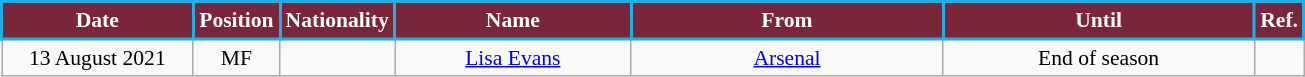<table class="wikitable" style="text-align:center; font-size:90%; ">
<tr>
<th style="background:#7A263A;color:white;border:2px solid #1BB1E7; width:120px;">Date</th>
<th style="background:#7A263A;color:white;border:2px solid #1BB1E7; width:50px;">Position</th>
<th style="background:#7A263A;color:white;border:2px solid #1BB1E7; width:50px;">Nationality</th>
<th style="background:#7A263A;color:white;border:2px solid #1BB1E7; width:150px;">Name</th>
<th style="background:#7A263A;color:white;border:2px solid #1BB1E7; width:200px;">From</th>
<th style="background:#7A263A;color:white;border:2px solid #1BB1E7; width:200px;">Until</th>
<th style="background:#7A263A;color:white;border:2px solid #1BB1E7; width:25px;">Ref.</th>
</tr>
<tr>
<td>13 August 2021</td>
<td>MF</td>
<td></td>
<td><a href='#'>Lisa Evans</a></td>
<td> <a href='#'>Arsenal</a></td>
<td>End of season</td>
<td></td>
</tr>
</table>
